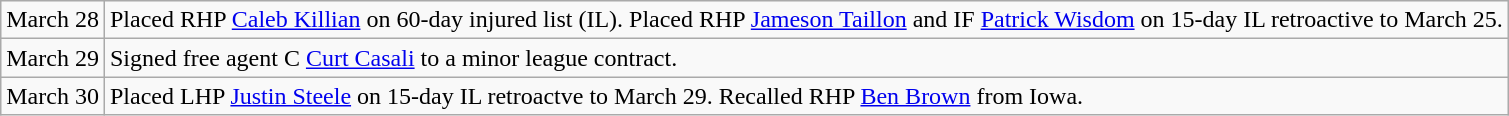<table class="wikitable">
<tr>
<td>March 28</td>
<td>Placed RHP <a href='#'>Caleb Killian</a> on 60-day injured list (IL). Placed RHP <a href='#'>Jameson Taillon</a> and IF <a href='#'>Patrick Wisdom</a> on 15-day IL retroactive to March 25.</td>
</tr>
<tr>
<td>March 29</td>
<td>Signed free agent C <a href='#'>Curt Casali</a> to a minor league contract.</td>
</tr>
<tr>
<td>March 30</td>
<td>Placed LHP <a href='#'>Justin Steele</a> on 15-day IL retroactve to March 29. Recalled RHP <a href='#'>Ben Brown</a> from Iowa.</td>
</tr>
</table>
